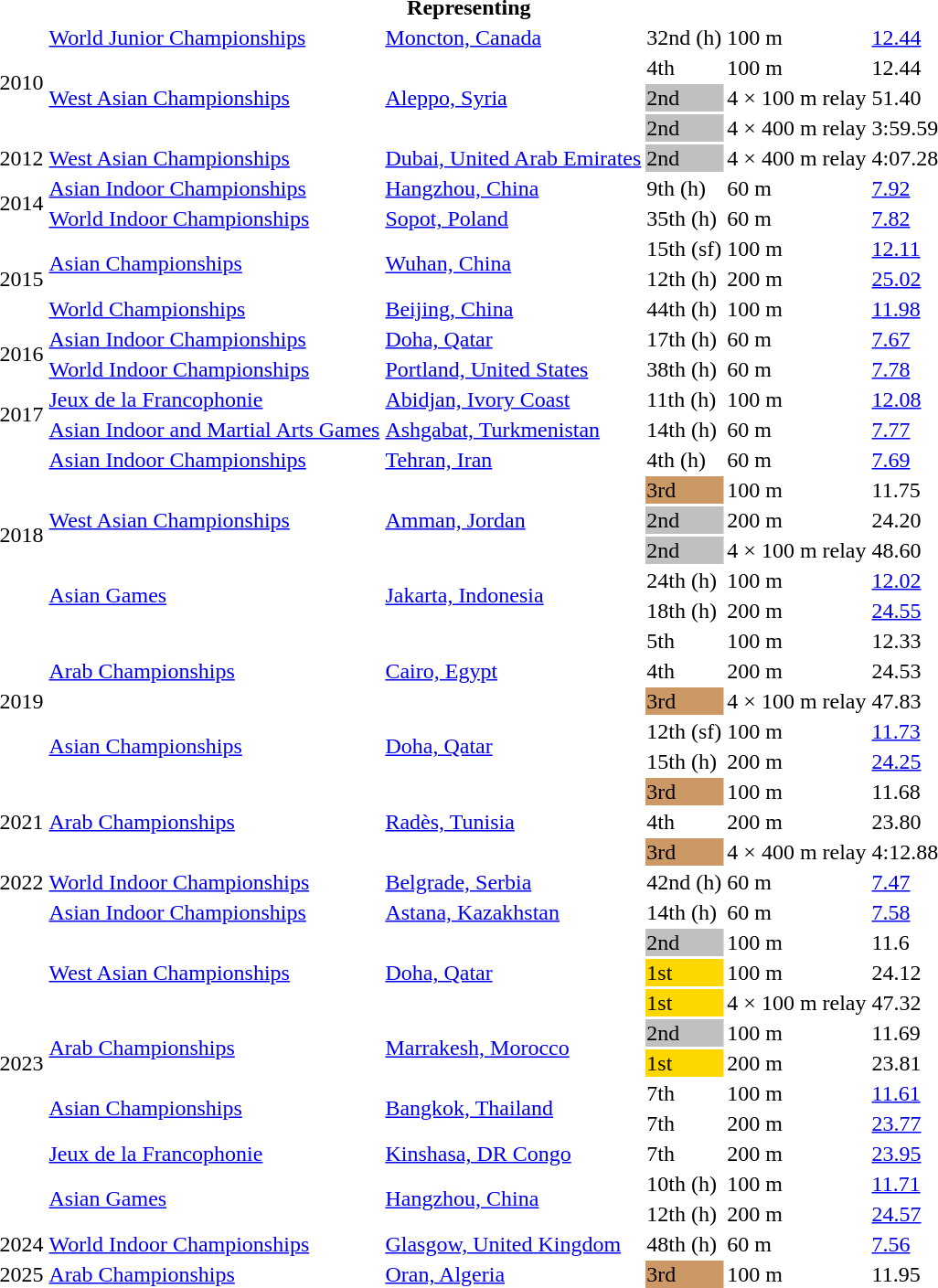<table>
<tr>
<th colspan="6">Representing </th>
</tr>
<tr>
<td rowspan=4>2010</td>
<td><a href='#'>World Junior Championships</a></td>
<td><a href='#'>Moncton, Canada</a></td>
<td>32nd (h)</td>
<td>100 m</td>
<td><a href='#'>12.44</a></td>
</tr>
<tr>
<td rowspan=3><a href='#'>West Asian Championships</a></td>
<td rowspan=3><a href='#'>Aleppo, Syria</a></td>
<td>4th</td>
<td>100 m</td>
<td>12.44</td>
</tr>
<tr>
<td bgcolor=silver>2nd</td>
<td>4 × 100 m relay</td>
<td>51.40</td>
</tr>
<tr>
<td bgcolor=silver>2nd</td>
<td>4 × 400 m relay</td>
<td>3:59.59</td>
</tr>
<tr>
<td>2012</td>
<td><a href='#'>West Asian Championships</a></td>
<td><a href='#'>Dubai, United Arab Emirates</a></td>
<td bgcolor=silver>2nd</td>
<td>4 × 400 m relay</td>
<td>4:07.28</td>
</tr>
<tr>
<td rowspan=2>2014</td>
<td><a href='#'>Asian Indoor Championships</a></td>
<td><a href='#'>Hangzhou, China</a></td>
<td>9th (h)</td>
<td>60 m</td>
<td><a href='#'>7.92</a></td>
</tr>
<tr>
<td><a href='#'>World Indoor Championships</a></td>
<td><a href='#'>Sopot, Poland</a></td>
<td>35th (h)</td>
<td>60 m</td>
<td><a href='#'>7.82</a></td>
</tr>
<tr>
<td rowspan=3>2015</td>
<td rowspan=2><a href='#'>Asian Championships</a></td>
<td rowspan=2><a href='#'>Wuhan, China</a></td>
<td>15th (sf)</td>
<td>100 m</td>
<td><a href='#'>12.11</a></td>
</tr>
<tr>
<td>12th (h)</td>
<td>200 m</td>
<td><a href='#'>25.02</a></td>
</tr>
<tr>
<td><a href='#'>World Championships</a></td>
<td><a href='#'>Beijing, China</a></td>
<td>44th (h)</td>
<td>100 m</td>
<td><a href='#'>11.98</a></td>
</tr>
<tr>
<td rowspan=2>2016</td>
<td><a href='#'>Asian Indoor Championships</a></td>
<td><a href='#'>Doha, Qatar</a></td>
<td>17th (h)</td>
<td>60 m</td>
<td><a href='#'>7.67</a></td>
</tr>
<tr>
<td><a href='#'>World Indoor Championships</a></td>
<td><a href='#'>Portland, United States</a></td>
<td>38th (h)</td>
<td>60 m</td>
<td><a href='#'>7.78</a></td>
</tr>
<tr>
<td rowspan=2>2017</td>
<td><a href='#'>Jeux de la Francophonie</a></td>
<td><a href='#'>Abidjan, Ivory Coast</a></td>
<td>11th (h)</td>
<td>100 m</td>
<td><a href='#'>12.08</a></td>
</tr>
<tr>
<td><a href='#'>Asian Indoor and Martial Arts Games</a></td>
<td><a href='#'>Ashgabat, Turkmenistan</a></td>
<td>14th (h)</td>
<td>60 m</td>
<td><a href='#'>7.77</a></td>
</tr>
<tr>
<td rowspan=6>2018</td>
<td><a href='#'>Asian Indoor Championships</a></td>
<td><a href='#'>Tehran, Iran</a></td>
<td>4th (h)</td>
<td>60 m</td>
<td><a href='#'>7.69</a></td>
</tr>
<tr>
<td rowspan=3><a href='#'>West Asian Championships</a></td>
<td rowspan=3><a href='#'>Amman, Jordan</a></td>
<td bgcolor=cc9966>3rd</td>
<td>100 m</td>
<td>11.75</td>
</tr>
<tr>
<td bgcolor=silver>2nd</td>
<td>200 m</td>
<td>24.20</td>
</tr>
<tr>
<td bgcolor=silver>2nd</td>
<td>4 × 100 m relay</td>
<td>48.60</td>
</tr>
<tr>
<td rowspan=2><a href='#'>Asian Games</a></td>
<td rowspan=2><a href='#'>Jakarta, Indonesia</a></td>
<td>24th (h)</td>
<td>100 m</td>
<td><a href='#'>12.02</a></td>
</tr>
<tr>
<td>18th (h)</td>
<td>200 m</td>
<td><a href='#'>24.55</a></td>
</tr>
<tr>
<td rowspan=5>2019</td>
<td rowspan=3><a href='#'>Arab Championships</a></td>
<td rowspan=3><a href='#'>Cairo, Egypt</a></td>
<td>5th</td>
<td>100 m</td>
<td>12.33</td>
</tr>
<tr>
<td>4th</td>
<td>200 m</td>
<td>24.53</td>
</tr>
<tr>
<td bgcolor=cc9966>3rd</td>
<td>4 × 100 m relay</td>
<td>47.83</td>
</tr>
<tr>
<td rowspan=2><a href='#'>Asian Championships</a></td>
<td rowspan=2><a href='#'>Doha, Qatar</a></td>
<td>12th (sf)</td>
<td>100 m</td>
<td><a href='#'>11.73</a></td>
</tr>
<tr>
<td>15th (h)</td>
<td>200 m</td>
<td><a href='#'>24.25</a></td>
</tr>
<tr>
<td rowspan=3>2021</td>
<td rowspan=3><a href='#'>Arab Championships</a></td>
<td rowspan=3><a href='#'>Radès, Tunisia</a></td>
<td bgcolor=cc9966>3rd</td>
<td>100 m</td>
<td>11.68</td>
</tr>
<tr>
<td>4th</td>
<td>200 m</td>
<td>23.80</td>
</tr>
<tr>
<td bgcolor=cc9966>3rd</td>
<td>4 × 400 m relay</td>
<td>4:12.88</td>
</tr>
<tr>
<td>2022</td>
<td><a href='#'>World Indoor Championships</a></td>
<td><a href='#'>Belgrade, Serbia</a></td>
<td>42nd (h)</td>
<td>60 m</td>
<td><a href='#'>7.47</a></td>
</tr>
<tr>
<td rowspan=11>2023</td>
<td><a href='#'>Asian Indoor Championships</a></td>
<td><a href='#'>Astana, Kazakhstan</a></td>
<td>14th (h)</td>
<td>60 m</td>
<td><a href='#'>7.58</a></td>
</tr>
<tr>
<td rowspan=3><a href='#'>West Asian Championships</a></td>
<td rowspan=3><a href='#'>Doha, Qatar</a></td>
<td bgcolor=silver>2nd</td>
<td>100 m</td>
<td>11.6</td>
</tr>
<tr>
<td bgcolor=gold>1st</td>
<td>100 m</td>
<td>24.12</td>
</tr>
<tr>
<td bgcolor=gold>1st</td>
<td>4 × 100 m relay</td>
<td>47.32</td>
</tr>
<tr>
<td rowspan=2><a href='#'>Arab Championships</a></td>
<td rowspan=2><a href='#'>Marrakesh, Morocco</a></td>
<td bgcolor=silver>2nd</td>
<td>100 m</td>
<td>11.69</td>
</tr>
<tr>
<td bgcolor=gold>1st</td>
<td>200 m</td>
<td>23.81</td>
</tr>
<tr>
<td rowspan=2><a href='#'>Asian Championships</a></td>
<td rowspan=2><a href='#'>Bangkok, Thailand</a></td>
<td>7th</td>
<td>100 m</td>
<td><a href='#'>11.61</a></td>
</tr>
<tr>
<td>7th</td>
<td>200 m</td>
<td><a href='#'>23.77</a></td>
</tr>
<tr>
<td><a href='#'>Jeux de la Francophonie</a></td>
<td><a href='#'>Kinshasa, DR Congo</a></td>
<td>7th</td>
<td>200 m</td>
<td><a href='#'>23.95</a></td>
</tr>
<tr>
<td rowspan=2><a href='#'>Asian Games</a></td>
<td rowspan=2><a href='#'>Hangzhou, China</a></td>
<td>10th (h)</td>
<td>100 m</td>
<td><a href='#'>11.71</a></td>
</tr>
<tr>
<td>12th (h)</td>
<td>200 m</td>
<td><a href='#'>24.57</a></td>
</tr>
<tr>
<td>2024</td>
<td><a href='#'>World Indoor Championships</a></td>
<td><a href='#'>Glasgow, United Kingdom</a></td>
<td>48th (h)</td>
<td>60 m</td>
<td><a href='#'>7.56</a></td>
</tr>
<tr>
<td>2025</td>
<td><a href='#'>Arab Championships</a></td>
<td><a href='#'>Oran, Algeria</a></td>
<td bgcolor=cc9966>3rd</td>
<td>100 m</td>
<td>11.95</td>
</tr>
</table>
